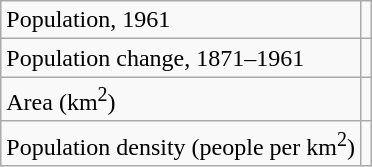<table class="wikitable">
<tr>
<td>Population, 1961</td>
<td></td>
</tr>
<tr>
<td>Population change, 1871–1961</td>
<td></td>
</tr>
<tr>
<td>Area (km<sup>2</sup>)</td>
<td></td>
</tr>
<tr>
<td>Population density (people per km<sup>2</sup>)</td>
<td></td>
</tr>
</table>
